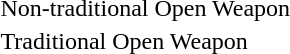<table>
<tr>
<td rowspan=2>Non-traditional Open Weapon</td>
<td rowspan=2></td>
<td rowspan=2></td>
<td></td>
</tr>
<tr>
<td></td>
</tr>
<tr>
<td rowspan=2>Traditional Open Weapon</td>
<td rowspan=2></td>
<td rowspan=2></td>
<td></td>
</tr>
<tr>
<td></td>
</tr>
<tr>
</tr>
</table>
